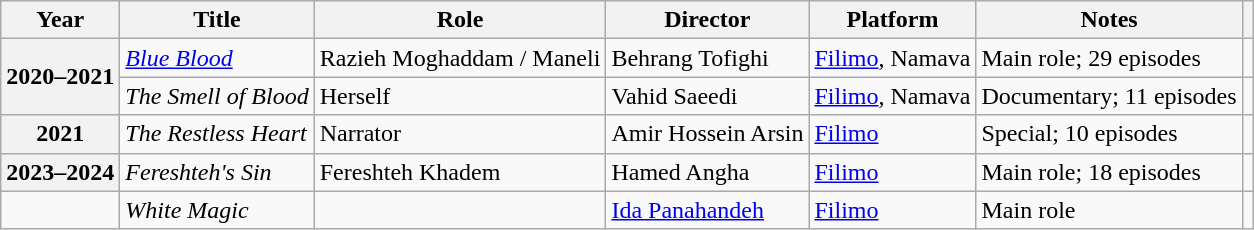<table class="wikitable plainrowheaders sortable"  style=font-size:100%>
<tr>
<th scope="col">Year</th>
<th scope="col">Title</th>
<th scope="col">Role</th>
<th scope="col">Director</th>
<th scope="col" class="unsortable">Platform</th>
<th scope="col">Notes</th>
<th scope="col" class="unsortable"></th>
</tr>
<tr>
<th scope=row rowspan="2">2020–2021</th>
<td><em><a href='#'>Blue Blood</a></em></td>
<td>Razieh Moghaddam / Maneli</td>
<td>Behrang Tofighi</td>
<td><a href='#'>Filimo</a>, Namava</td>
<td>Main role; 29 episodes</td>
<td></td>
</tr>
<tr>
<td><em>The Smell of Blood</em></td>
<td>Herself</td>
<td>Vahid Saeedi</td>
<td><a href='#'>Filimo</a>, Namava</td>
<td>Documentary; 11 episodes</td>
<td></td>
</tr>
<tr>
<th scope=row>2021</th>
<td><em>The Restless Heart</em></td>
<td>Narrator</td>
<td>Amir Hossein Arsin</td>
<td><a href='#'>Filimo</a></td>
<td>Special; 10 episodes</td>
<td></td>
</tr>
<tr>
<th scope=row>2023–2024</th>
<td><em>Fereshteh's Sin</em></td>
<td>Fereshteh Khadem</td>
<td>Hamed Angha</td>
<td><a href='#'>Filimo</a></td>
<td>Main role; 18 episodes</td>
<td></td>
</tr>
<tr>
<td></td>
<td><em>White Magic</em></td>
<td></td>
<td><a href='#'>Ida Panahandeh</a></td>
<td><a href='#'>Filimo</a></td>
<td>Main role</td>
<td></td>
</tr>
</table>
